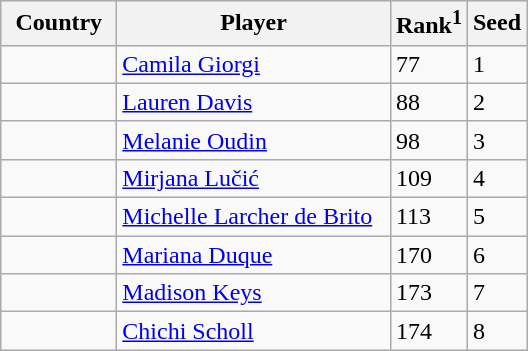<table class="sortable wikitable">
<tr>
<th width="70">Country</th>
<th width="175">Player</th>
<th>Rank<sup>1</sup></th>
<th>Seed</th>
</tr>
<tr>
<td></td>
<td><a href='#'>Camila Giorgi</a></td>
<td>77</td>
<td>1</td>
</tr>
<tr>
<td></td>
<td><a href='#'>Lauren Davis</a></td>
<td>88</td>
<td>2</td>
</tr>
<tr>
<td></td>
<td><a href='#'>Melanie Oudin</a></td>
<td>98</td>
<td>3</td>
</tr>
<tr>
<td></td>
<td><a href='#'>Mirjana Lučić</a></td>
<td>109</td>
<td>4</td>
</tr>
<tr>
<td></td>
<td><a href='#'>Michelle Larcher de Brito</a></td>
<td>113</td>
<td>5</td>
</tr>
<tr>
<td></td>
<td><a href='#'>Mariana Duque</a></td>
<td>170</td>
<td>6</td>
</tr>
<tr>
<td></td>
<td><a href='#'>Madison Keys</a></td>
<td>173</td>
<td>7</td>
</tr>
<tr>
<td></td>
<td><a href='#'>Chichi Scholl</a></td>
<td>174</td>
<td>8</td>
</tr>
</table>
